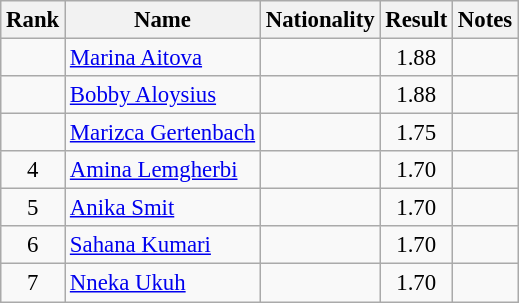<table class="wikitable sortable" style="text-align:center;font-size:95%">
<tr>
<th>Rank</th>
<th>Name</th>
<th>Nationality</th>
<th>Result</th>
<th>Notes</th>
</tr>
<tr>
<td></td>
<td align=left><a href='#'>Marina Aitova</a></td>
<td align=left></td>
<td>1.88</td>
<td></td>
</tr>
<tr>
<td></td>
<td align=left><a href='#'>Bobby Aloysius</a></td>
<td align=left></td>
<td>1.88</td>
<td></td>
</tr>
<tr>
<td></td>
<td align=left><a href='#'>Marizca Gertenbach</a></td>
<td align=left></td>
<td>1.75</td>
<td></td>
</tr>
<tr>
<td>4</td>
<td align=left><a href='#'>Amina Lemgherbi</a></td>
<td align=left></td>
<td>1.70</td>
<td></td>
</tr>
<tr>
<td>5</td>
<td align=left><a href='#'>Anika Smit</a></td>
<td align=left></td>
<td>1.70</td>
<td></td>
</tr>
<tr>
<td>6</td>
<td align=left><a href='#'>Sahana Kumari</a></td>
<td align=left></td>
<td>1.70</td>
<td></td>
</tr>
<tr>
<td>7</td>
<td align=left><a href='#'>Nneka Ukuh</a></td>
<td align=left></td>
<td>1.70</td>
<td></td>
</tr>
</table>
